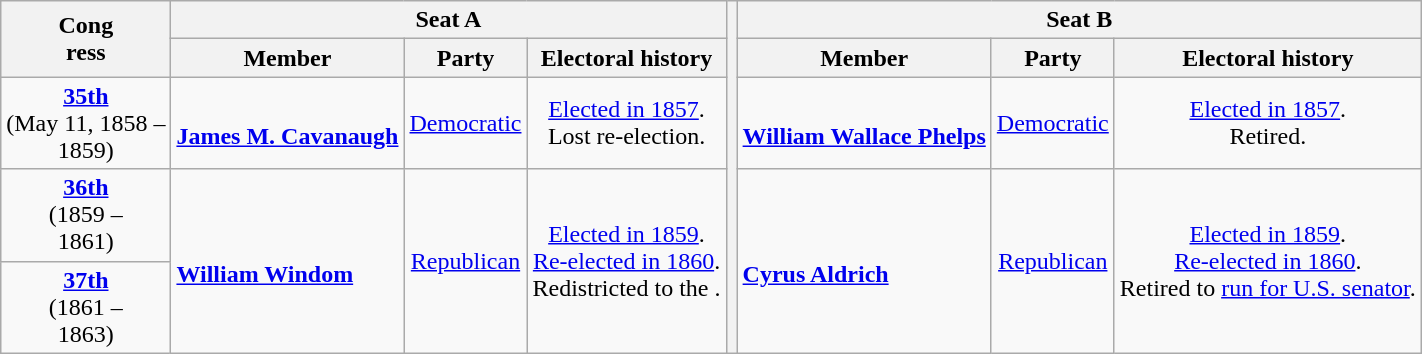<table class=wikitable style="text-align:center">
<tr>
<th rowspan=2>Cong<br>ress</th>
<th colspan=3>Seat A</th>
<th rowspan=99></th>
<th colspan=3>Seat B</th>
</tr>
<tr>
<th>Member</th>
<th>Party</th>
<th>Electoral history</th>
<th>Member</th>
<th>Party</th>
<th>Electoral history</th>
</tr>
<tr>
<td><strong><a href='#'>35th</a></strong><br>(May 11, 1858 –<br>1859)</td>
<td align=left><br><strong><a href='#'>James M. Cavanaugh</a></strong><br></td>
<td><a href='#'>Democratic</a></td>
<td><a href='#'>Elected in 1857</a>.<br>Lost re-election.</td>
<td align=left><br><strong><a href='#'>William Wallace Phelps</a></strong><br></td>
<td><a href='#'>Democratic</a></td>
<td><a href='#'>Elected in 1857</a>.<br>Retired.</td>
</tr>
<tr>
<td><strong><a href='#'>36th</a></strong><br>(1859 –<br>1861)</td>
<td rowspan=2 align=left><br><strong><a href='#'>William Windom</a></strong><br></td>
<td rowspan=2 ><a href='#'>Republican</a></td>
<td rowspan=2><a href='#'>Elected in 1859</a>.<br><a href='#'>Re-elected in 1860</a>.<br>Redistricted to the .</td>
<td rowspan=2 align=left><br><strong><a href='#'>Cyrus Aldrich</a></strong><br></td>
<td rowspan=2 ><a href='#'>Republican</a></td>
<td rowspan=2><a href='#'>Elected in 1859</a>.<br><a href='#'>Re-elected in 1860</a>.<br>Retired to <a href='#'>run for U.S. senator</a>.</td>
</tr>
<tr>
<td><strong><a href='#'>37th</a></strong><br>(1861 –<br>1863)</td>
</tr>
</table>
